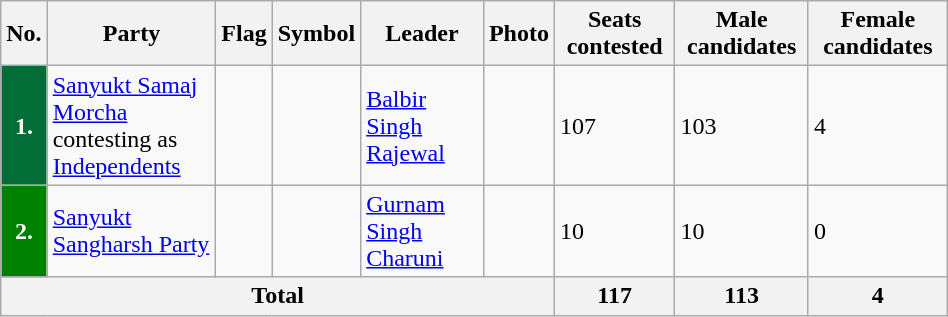<table class="wikitable" width="50%">
<tr>
<th>No.</th>
<th>Party</th>
<th>Flag</th>
<th>Symbol</th>
<th>Leader</th>
<th>Photo</th>
<th>Seats contested</th>
<th>Male candidates</th>
<th>Female candidates</th>
</tr>
<tr>
<td style="text-align:center; background:#026D37;color:white" !><strong>1.</strong></td>
<td><a href='#'>Sanyukt Samaj Morcha</a><br>contesting as <a href='#'>Independents</a></td>
<td></td>
<td></td>
<td><a href='#'>Balbir Singh Rajewal</a></td>
<td></td>
<td>107</td>
<td>103</td>
<td>4</td>
</tr>
<tr>
<td style="text-align:center; background:Green;color:white" !><strong>2.</strong></td>
<td><a href='#'>Sanyukt Sangharsh Party</a></td>
<td></td>
<td></td>
<td><a href='#'>Gurnam Singh Charuni</a></td>
<td></td>
<td>10</td>
<td>10</td>
<td>0</td>
</tr>
<tr>
<th colspan=6>Total</th>
<th>117</th>
<th>113</th>
<th>4</th>
</tr>
</table>
